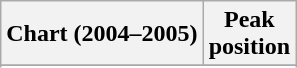<table class="wikitable sortable plainrowheaders">
<tr>
<th>Chart (2004–2005)</th>
<th>Peak<br>position</th>
</tr>
<tr>
</tr>
<tr>
</tr>
<tr>
</tr>
<tr>
</tr>
<tr>
</tr>
<tr>
</tr>
<tr>
</tr>
</table>
